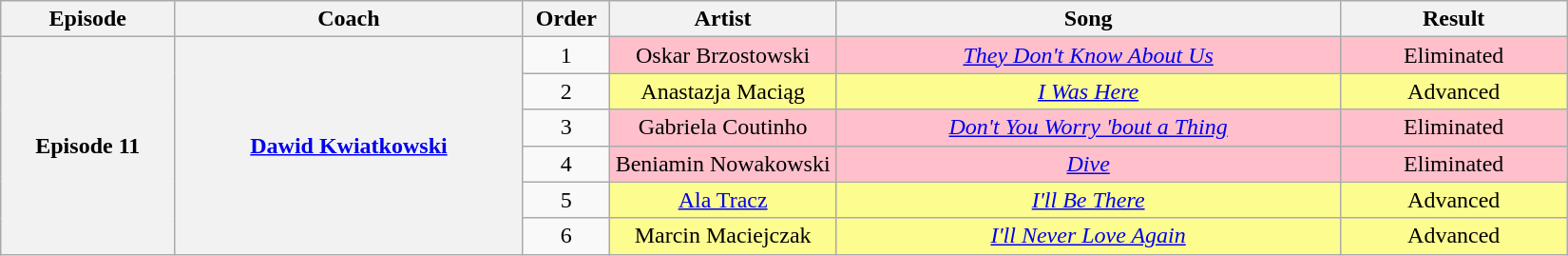<table class="wikitable" style="text-align: center; width:87%;">
<tr>
<th style="width:10%;">Episode</th>
<th style="width:20%;">Coach</th>
<th style="width:05%;">Order</th>
<th style="width:13%;">Artist</th>
<th style="width:29%;">Song</th>
<th style="width:13%;">Result</th>
</tr>
<tr>
<th rowspan="6">Episode 11<br><small></small></th>
<th rowspan="6"><a href='#'>Dawid Kwiatkowski</a></th>
<td>1</td>
<td style="background:pink;">Oskar Brzostowski</td>
<td style="background:pink;"><a href='#'><em>They Don't Know About Us</em></a></td>
<td style="background:pink;">Eliminated</td>
</tr>
<tr>
<td>2</td>
<td style="background:#fdfc8f;">Anastazja Maciąg</td>
<td style="background:#fdfc8f;"><a href='#'><em>I Was Here</em></a></td>
<td style="background:#fdfc8f;">Advanced</td>
</tr>
<tr>
<td>3</td>
<td style="background:pink;">Gabriela Coutinho</td>
<td style="background:pink;"><em><a href='#'>Don't You Worry 'bout a Thing</a></em></td>
<td style="background:pink;">Eliminated</td>
</tr>
<tr>
<td>4</td>
<td style="background:pink;">Beniamin Nowakowski</td>
<td style="background:pink;"><a href='#'><em>Dive</em></a></td>
<td style="background:pink;">Eliminated</td>
</tr>
<tr>
<td>5</td>
<td style="background:#fdfc8f;"><a href='#'>Ala Tracz</a></td>
<td style="background:#fdfc8f;"><a href='#'><em>I'll Be There</em></a></td>
<td style="background:#fdfc8f;">Advanced</td>
</tr>
<tr>
<td>6</td>
<td style="background:#fdfc8f;">Marcin Maciejczak</td>
<td style="background:#fdfc8f;"><em><a href='#'>I'll Never Love Again</a></em></td>
<td style="background:#fdfc8f;">Advanced</td>
</tr>
</table>
